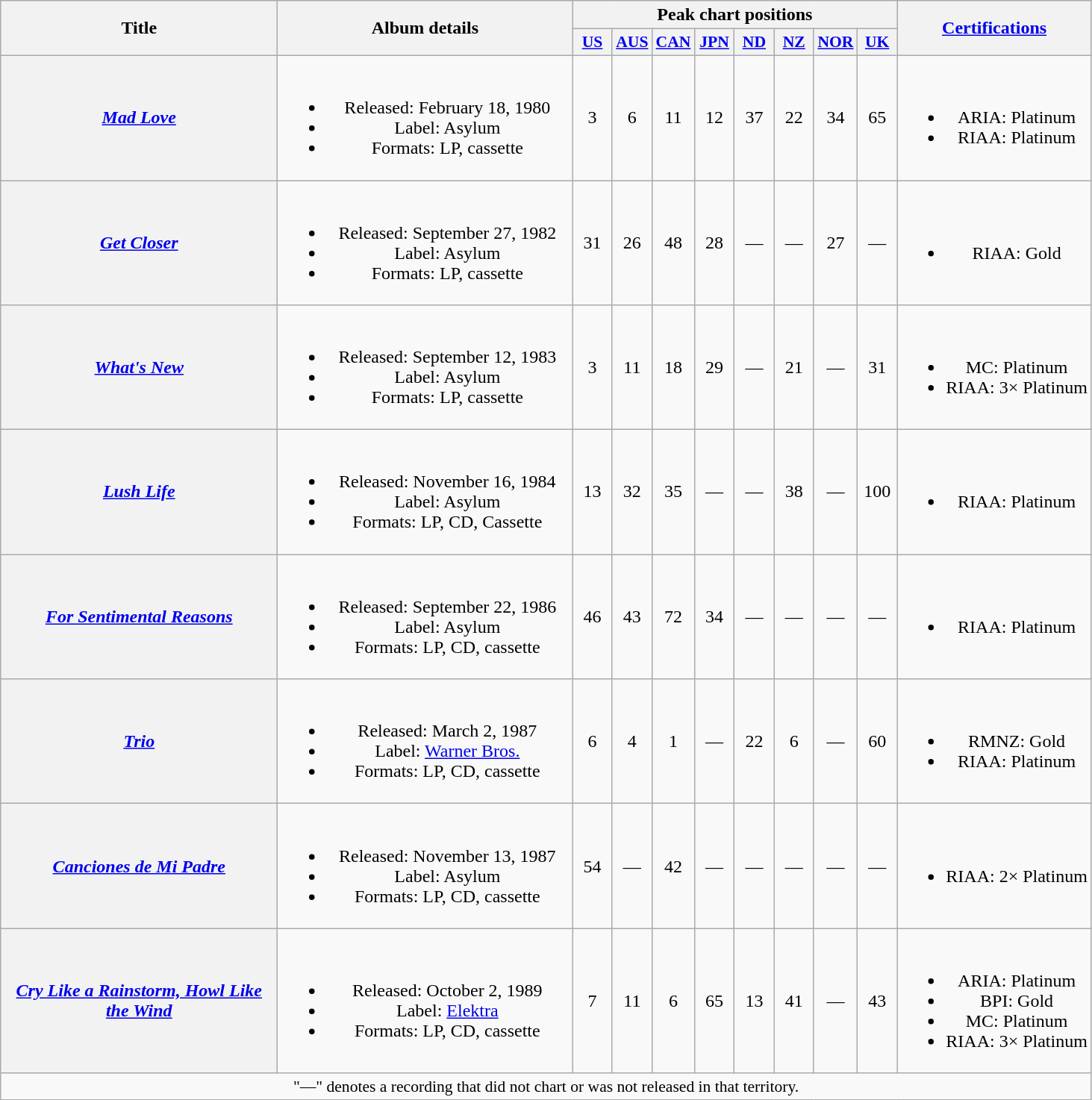<table class="wikitable plainrowheaders" style="text-align:center;" border="1">
<tr>
<th scope="col" rowspan="2" style="width:15em;">Title</th>
<th scope="col" rowspan="2" style="width:16em;">Album details</th>
<th scope="col" colspan="8">Peak chart positions</th>
<th scope="col" rowspan="2"><a href='#'>Certifications</a></th>
</tr>
<tr>
<th scope="col" style="width:2em;font-size:90%;"><a href='#'>US</a><br></th>
<th scope="col" style="width:2em;font-size:90%;"><a href='#'>AUS</a><br></th>
<th scope="col" style="width:2em;font-size:90%;"><a href='#'>CAN</a><br></th>
<th scope="col" style="width:2em;font-size:90%;"><a href='#'>JPN</a><br></th>
<th scope="col" style="width:2em;font-size:90%;"><a href='#'>ND</a><br></th>
<th scope="col" style="width:2em;font-size:90%;"><a href='#'>NZ</a><br></th>
<th scope="col" style="width:2em;font-size:90%;"><a href='#'>NOR</a><br></th>
<th scope="col" style="width:2em;font-size:90%;"><a href='#'>UK</a><br></th>
</tr>
<tr>
<th scope="row"><em><a href='#'>Mad Love</a></em></th>
<td><br><ul><li>Released: February 18, 1980</li><li>Label: Asylum</li><li>Formats: LP, cassette</li></ul></td>
<td>3</td>
<td>6</td>
<td>11</td>
<td>12</td>
<td>37</td>
<td>22</td>
<td>34</td>
<td>65</td>
<td><br><ul><li>ARIA: Platinum</li><li>RIAA: Platinum</li></ul></td>
</tr>
<tr>
<th scope="row"><em><a href='#'>Get Closer</a></em></th>
<td><br><ul><li>Released: September 27, 1982</li><li>Label: Asylum</li><li>Formats: LP, cassette</li></ul></td>
<td>31</td>
<td>26</td>
<td>48</td>
<td>28</td>
<td>—</td>
<td>—</td>
<td>27</td>
<td>—</td>
<td><br><ul><li>RIAA: Gold</li></ul></td>
</tr>
<tr>
<th scope="row"><em><a href='#'>What's New</a></em></th>
<td><br><ul><li>Released: September 12, 1983</li><li>Label: Asylum</li><li>Formats: LP, cassette</li></ul></td>
<td>3</td>
<td>11</td>
<td>18</td>
<td>29</td>
<td>—</td>
<td>21</td>
<td>—</td>
<td>31</td>
<td><br><ul><li>MC: Platinum</li><li>RIAA: 3× Platinum</li></ul></td>
</tr>
<tr>
<th scope="row"><em><a href='#'>Lush Life</a></em></th>
<td><br><ul><li>Released: November 16, 1984</li><li>Label: Asylum</li><li>Formats: LP, CD, Cassette</li></ul></td>
<td>13</td>
<td>32</td>
<td>35</td>
<td>—</td>
<td>—</td>
<td>38</td>
<td>—</td>
<td>100</td>
<td><br><ul><li>RIAA: Platinum</li></ul></td>
</tr>
<tr>
<th scope="row"><em><a href='#'>For Sentimental Reasons</a></em></th>
<td><br><ul><li>Released: September 22, 1986</li><li>Label: Asylum</li><li>Formats: LP, CD, cassette</li></ul></td>
<td>46</td>
<td>43</td>
<td>72</td>
<td>34</td>
<td>—</td>
<td>—</td>
<td>—</td>
<td>—</td>
<td><br><ul><li>RIAA: Platinum</li></ul></td>
</tr>
<tr>
<th scope="row"><em><a href='#'>Trio</a></em><br></th>
<td><br><ul><li>Released: March 2, 1987</li><li>Label: <a href='#'>Warner Bros.</a></li><li>Formats: LP, CD, cassette</li></ul></td>
<td>6</td>
<td>4</td>
<td>1</td>
<td>—</td>
<td>22</td>
<td>6</td>
<td>—</td>
<td>60</td>
<td><br><ul><li>RMNZ: Gold</li><li>RIAA: Platinum</li></ul></td>
</tr>
<tr>
<th scope="row"><em><a href='#'>Canciones de Mi Padre</a></em></th>
<td><br><ul><li>Released: November 13, 1987</li><li>Label: Asylum</li><li>Formats: LP, CD, cassette</li></ul></td>
<td>54</td>
<td>—</td>
<td>42</td>
<td>—</td>
<td>—</td>
<td>—</td>
<td>—</td>
<td>—</td>
<td><br><ul><li>RIAA: 2× Platinum</li></ul></td>
</tr>
<tr>
<th scope="row"><em><a href='#'>Cry Like a Rainstorm, Howl Like the Wind</a></em><br></th>
<td><br><ul><li>Released: October 2, 1989</li><li>Label: <a href='#'>Elektra</a></li><li>Formats: LP, CD, cassette</li></ul></td>
<td>7</td>
<td>11</td>
<td>6</td>
<td>65</td>
<td>13</td>
<td>41</td>
<td>—</td>
<td>43</td>
<td><br><ul><li>ARIA: Platinum</li><li>BPI: Gold</li><li>MC: Platinum</li><li>RIAA: 3× Platinum</li></ul></td>
</tr>
<tr>
<td colspan="11" style="font-size:90%">"—" denotes a recording that did not chart or was not released in that territory.</td>
</tr>
</table>
